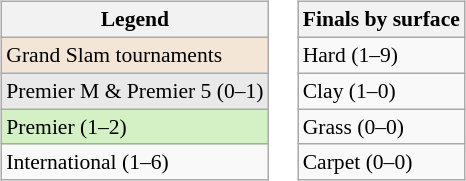<table>
<tr valign=top>
<td><br><table class=wikitable style=font-size:90%>
<tr>
<th>Legend</th>
</tr>
<tr>
<td bgcolor=#f3e6d7>Grand Slam tournaments</td>
</tr>
<tr>
<td bgcolor=e9e9e9>Premier M & Premier 5 (0–1)</td>
</tr>
<tr>
<td bgcolor=d4f1c5>Premier (1–2)</td>
</tr>
<tr>
<td>International (1–6)</td>
</tr>
</table>
</td>
<td><br><table class=wikitable style=font-size:90%>
<tr>
<th>Finals by surface</th>
</tr>
<tr>
<td>Hard (1–9)</td>
</tr>
<tr>
<td>Clay (1–0)</td>
</tr>
<tr>
<td>Grass (0–0)</td>
</tr>
<tr>
<td>Carpet (0–0)</td>
</tr>
</table>
</td>
</tr>
</table>
